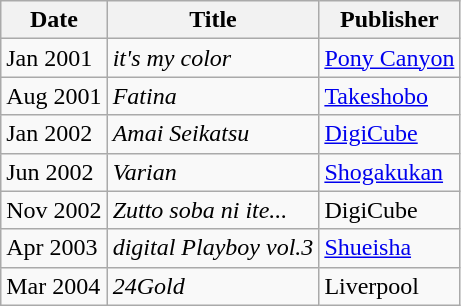<table class="wikitable">
<tr>
<th>Date</th>
<th>Title</th>
<th>Publisher</th>
</tr>
<tr>
<td>Jan 2001</td>
<td><em>it's my color</em></td>
<td><a href='#'>Pony Canyon</a></td>
</tr>
<tr>
<td>Aug 2001</td>
<td><em>Fatina</em></td>
<td><a href='#'>Takeshobo</a></td>
</tr>
<tr>
<td>Jan 2002</td>
<td><em>Amai Seikatsu</em></td>
<td><a href='#'>DigiCube</a></td>
</tr>
<tr>
<td>Jun 2002</td>
<td><em>Varian</em></td>
<td><a href='#'>Shogakukan</a></td>
</tr>
<tr>
<td>Nov 2002</td>
<td><em>Zutto soba ni ite...</em></td>
<td>DigiCube</td>
</tr>
<tr>
<td>Apr 2003</td>
<td><em>digital Playboy vol.3</em></td>
<td><a href='#'>Shueisha</a></td>
</tr>
<tr>
<td>Mar 2004</td>
<td><em>24Gold</em></td>
<td>Liverpool</td>
</tr>
</table>
